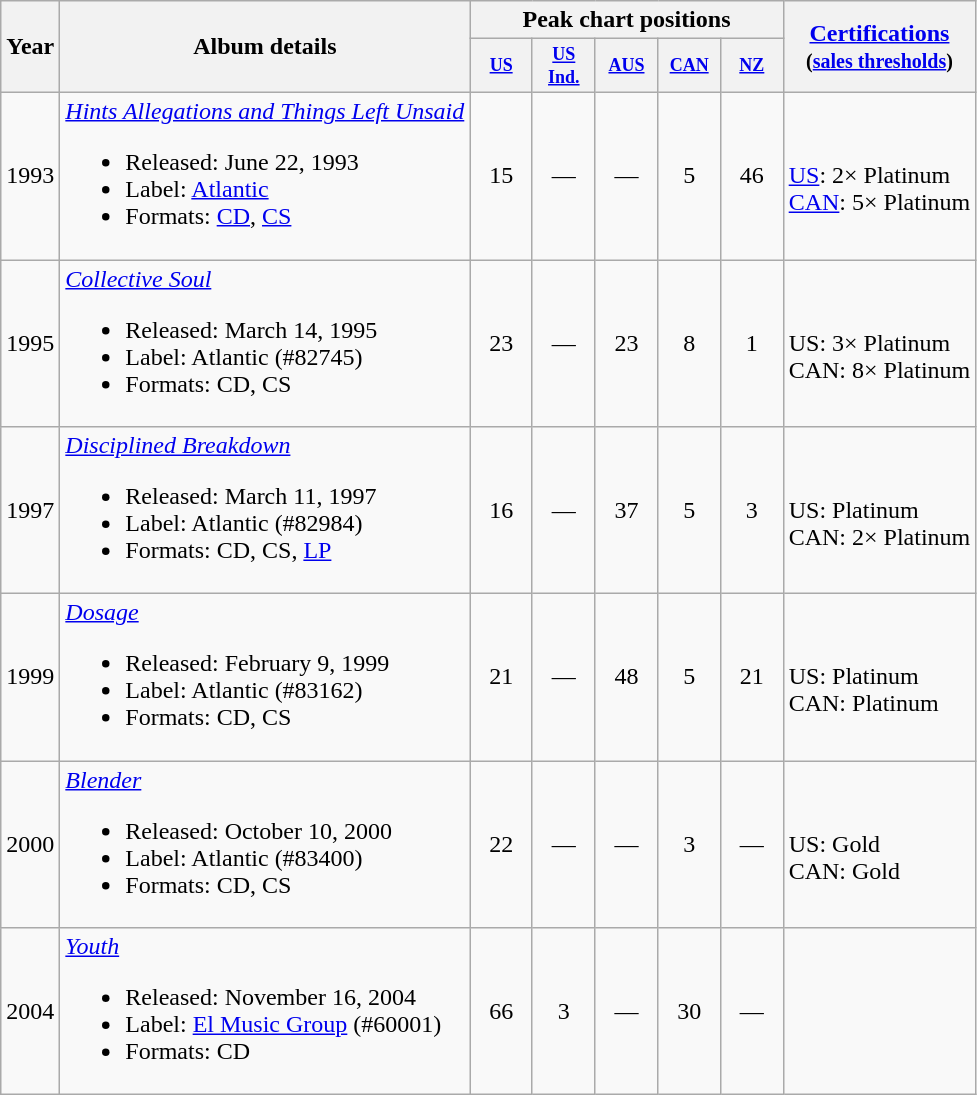<table class="wikitable">
<tr>
<th rowspan="2">Year</th>
<th rowspan="2">Album details</th>
<th colspan="5">Peak chart positions</th>
<th rowspan="2"><a href='#'>Certifications</a><br><small>(<a href='#'>sales thresholds</a>)</small></th>
</tr>
<tr>
<th style="width:3em;font-size:75%"><a href='#'>US</a><br></th>
<th style="width:3em;font-size:75%"><a href='#'>US<br>Ind.</a><br></th>
<th style="width:3em;font-size:75%"><a href='#'>AUS</a><br></th>
<th style="width:3em;font-size:75%"><a href='#'>CAN</a><br></th>
<th style="width:3em;font-size:75%"><a href='#'>NZ</a><br></th>
</tr>
<tr>
<td>1993</td>
<td align="left"><em><a href='#'>Hints Allegations and Things Left Unsaid</a></em><br><ul><li>Released: June 22, 1993</li><li>Label: <a href='#'>Atlantic</a></li><li>Formats: <a href='#'>CD</a>, <a href='#'>CS</a></li></ul></td>
<td align="center">15</td>
<td align="center">—</td>
<td align="center">—</td>
<td align="center">5</td>
<td align="center">46</td>
<td><br><a href='#'>US</a>: 2× Platinum
<br><a href='#'>CAN</a>: 5× Platinum</td>
</tr>
<tr>
<td>1995</td>
<td align="left"><em><a href='#'>Collective Soul</a></em><br><ul><li>Released: March 14, 1995</li><li>Label: Atlantic (#82745)</li><li>Formats: CD, CS</li></ul></td>
<td align="center">23</td>
<td align="center">—</td>
<td align="center">23</td>
<td align="center">8</td>
<td align="center">1</td>
<td><br>US: 3× Platinum
<br>CAN: 8× Platinum</td>
</tr>
<tr>
<td>1997</td>
<td align="left"><em><a href='#'>Disciplined Breakdown</a></em><br><ul><li>Released: March 11, 1997</li><li>Label: Atlantic (#82984)</li><li>Formats: CD, CS, <a href='#'>LP</a></li></ul></td>
<td align="center">16</td>
<td align="center">—</td>
<td align="center">37</td>
<td align="center">5</td>
<td align="center">3</td>
<td><br>US: Platinum
<br>CAN: 2× Platinum</td>
</tr>
<tr>
<td>1999</td>
<td align="left"><em><a href='#'>Dosage</a></em><br><ul><li>Released: February 9, 1999</li><li>Label: Atlantic (#83162)</li><li>Formats: CD, CS</li></ul></td>
<td align="center">21</td>
<td align="center">—</td>
<td align="center">48</td>
<td align="center">5</td>
<td align="center">21</td>
<td><br>US: Platinum
<br>CAN: Platinum</td>
</tr>
<tr>
<td>2000</td>
<td align="left"><em><a href='#'>Blender</a></em><br><ul><li>Released: October 10, 2000</li><li>Label: Atlantic (#83400)</li><li>Formats: CD, CS</li></ul></td>
<td align="center">22</td>
<td align="center">—</td>
<td align="center">—</td>
<td align="center">3</td>
<td align="center">—</td>
<td><br>US: Gold
<br>CAN: Gold</td>
</tr>
<tr>
<td>2004</td>
<td align="left"><em><a href='#'>Youth</a></em><br><ul><li>Released: November 16, 2004</li><li>Label: <a href='#'>El Music Group</a> (#60001)</li><li>Formats: CD</li></ul></td>
<td align="center">66</td>
<td align="center">3</td>
<td align="center">—</td>
<td align="center">30</td>
<td align="center">—</td>
<td></td>
</tr>
</table>
